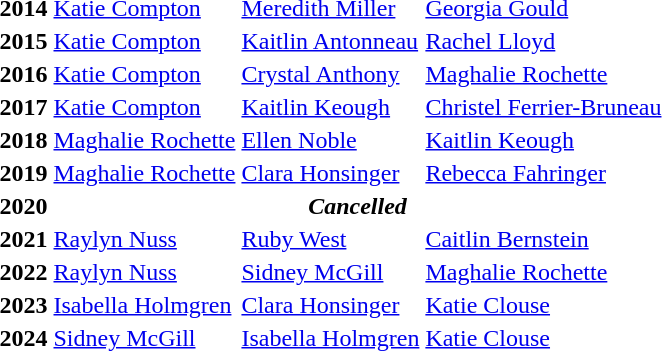<table>
<tr>
<th>2014</th>
<td> <a href='#'>Katie Compton</a></td>
<td> <a href='#'>Meredith Miller</a></td>
<td> <a href='#'>Georgia Gould</a></td>
</tr>
<tr>
<th>2015</th>
<td> <a href='#'>Katie Compton</a></td>
<td> <a href='#'>Kaitlin Antonneau</a></td>
<td> <a href='#'>Rachel Lloyd</a></td>
</tr>
<tr>
<th>2016</th>
<td> <a href='#'>Katie Compton</a></td>
<td> <a href='#'>Crystal Anthony</a></td>
<td> <a href='#'>Maghalie Rochette</a></td>
</tr>
<tr>
<th>2017</th>
<td> <a href='#'>Katie Compton</a></td>
<td> <a href='#'>Kaitlin Keough</a></td>
<td> <a href='#'>Christel Ferrier-Bruneau</a></td>
</tr>
<tr>
<th>2018</th>
<td> <a href='#'>Maghalie Rochette</a></td>
<td> <a href='#'>Ellen Noble</a></td>
<td> <a href='#'>Kaitlin Keough</a></td>
</tr>
<tr>
<th>2019</th>
<td> <a href='#'>Maghalie Rochette</a></td>
<td> <a href='#'>Clara Honsinger</a></td>
<td> <a href='#'>Rebecca Fahringer</a></td>
</tr>
<tr>
<th>2020</th>
<th colspan=3 align=center><em>Cancelled</em></th>
</tr>
<tr>
<th>2021</th>
<td> <a href='#'>Raylyn Nuss</a></td>
<td> <a href='#'>Ruby West</a></td>
<td> <a href='#'>Caitlin Bernstein</a></td>
</tr>
<tr>
<th>2022</th>
<td> <a href='#'>Raylyn Nuss</a></td>
<td> <a href='#'>Sidney McGill</a></td>
<td> <a href='#'>Maghalie Rochette</a></td>
</tr>
<tr>
<th>2023</th>
<td> <a href='#'>Isabella Holmgren</a></td>
<td> <a href='#'>Clara Honsinger</a></td>
<td> <a href='#'>Katie Clouse</a></td>
</tr>
<tr>
<th>2024</th>
<td> <a href='#'>Sidney McGill</a></td>
<td> <a href='#'>Isabella Holmgren</a></td>
<td> <a href='#'>Katie Clouse</a></td>
</tr>
</table>
